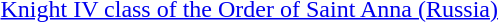<table>
<tr>
<td rowspan=2 style="width:60px; vertical-align:top;"></td>
<td><a href='#'>Knight IV class of the Order of Saint Anna (Russia)</a></td>
</tr>
<tr>
<td></td>
</tr>
</table>
